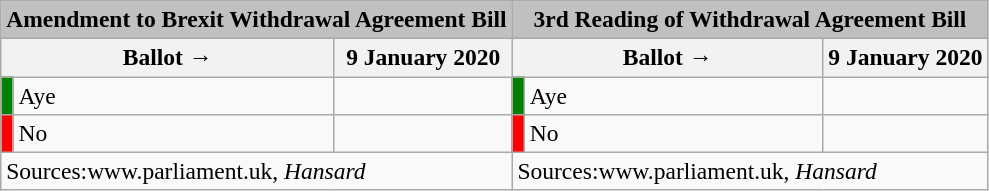<table class="wikitable" style="text-align:center; font-size:98%;">
<tr>
<td colspan="3"  style="text-align:center; background:silver;"><strong>Amendment to Brexit Withdrawal Agreement Bill</strong></td>
<td colspan="3"  style="text-align:center; background:silver;"><strong>3rd Reading of Withdrawal Agreement Bill</strong></td>
</tr>
<tr>
<th colspan="2" style="width:200px;">Ballot →</th>
<th>9 January 2020</th>
<th colspan="2" style="width:200px;">Ballot →</th>
<th>9 January 2020</th>
</tr>
<tr>
<th style="width:1px; background:green;"></th>
<td style="text-align:left;">Aye</td>
<td></td>
<th style="width:1px; background:green;"></th>
<td style="text-align:left;">Aye</td>
<td></td>
</tr>
<tr>
<th style="background:red;"></th>
<td style="text-align:left;">No</td>
<td></td>
<th style="background:red;"></th>
<td style="text-align:left;">No</td>
<td></td>
</tr>
<tr>
<td colspan="3" style="text-align:left;">Sources:www.parliament.uk, <em>Hansard</em></td>
<td colspan="3" style="text-align:left;">Sources:www.parliament.uk, <em>Hansard</em></td>
</tr>
</table>
